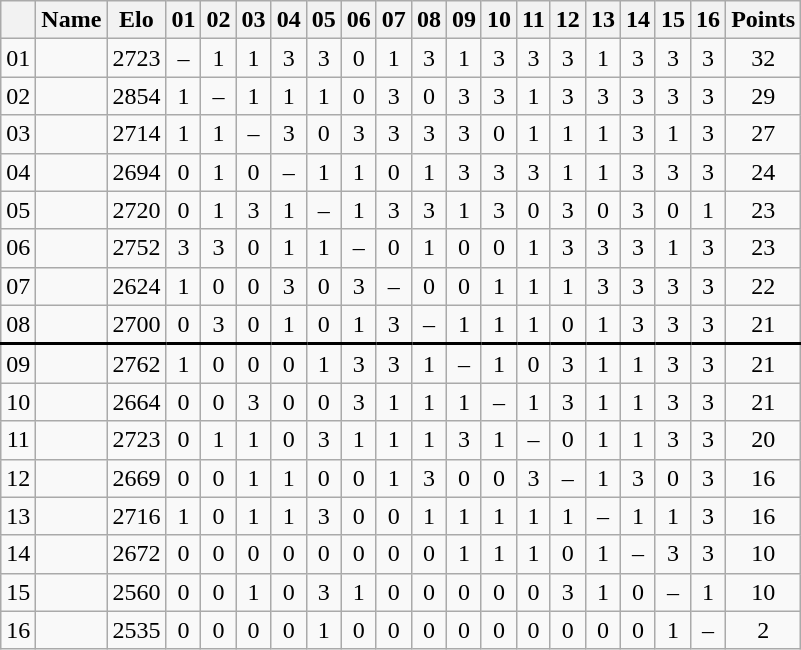<table class="wikitable" style="text-align:center">
<tr>
<th></th>
<th>Name</th>
<th>Elo</th>
<th>01</th>
<th>02</th>
<th>03</th>
<th>04</th>
<th>05</th>
<th>06</th>
<th>07</th>
<th>08</th>
<th>09</th>
<th>10</th>
<th>11</th>
<th>12</th>
<th>13</th>
<th>14</th>
<th>15</th>
<th>16</th>
<th>Points</th>
</tr>
<tr>
<td>01</td>
<td style="text-align:left;" data-sort-value="Lê"></td>
<td>2723</td>
<td>–</td>
<td>1</td>
<td>1</td>
<td>3</td>
<td>3</td>
<td>0</td>
<td>1</td>
<td>3</td>
<td>1</td>
<td>3</td>
<td>3</td>
<td>3</td>
<td>1</td>
<td>3</td>
<td>3</td>
<td>3</td>
<td>32</td>
</tr>
<tr>
<td>02</td>
<td style="text-align:left;" data-sort-value="Carlsen"></td>
<td>2854</td>
<td>1</td>
<td>–</td>
<td>1</td>
<td>1</td>
<td>1</td>
<td>0</td>
<td>3</td>
<td>0</td>
<td>3</td>
<td>3</td>
<td>1</td>
<td>3</td>
<td>3</td>
<td>3</td>
<td>3</td>
<td>3</td>
<td>29</td>
</tr>
<tr>
<td>03</td>
<td style="text-align:left;" data-sort-value="van Foreest"></td>
<td>2714</td>
<td>1</td>
<td>1</td>
<td>–</td>
<td>3</td>
<td>0</td>
<td>3</td>
<td>3</td>
<td>3</td>
<td>3</td>
<td>0</td>
<td>1</td>
<td>1</td>
<td>1</td>
<td>3</td>
<td>1</td>
<td>3</td>
<td>27</td>
</tr>
<tr>
<td>04</td>
<td style="text-align:left;" data-sort-value="Guijarro"></td>
<td>2694</td>
<td>0</td>
<td>1</td>
<td>0</td>
<td>–</td>
<td>1</td>
<td>1</td>
<td>0</td>
<td>1</td>
<td>3</td>
<td>3</td>
<td>3</td>
<td>1</td>
<td>1</td>
<td>3</td>
<td>3</td>
<td>3</td>
<td>24</td>
</tr>
<tr>
<td>05</td>
<td style="text-align:left;" data-sort-value="Duda"></td>
<td>2720</td>
<td>0</td>
<td>1</td>
<td>3</td>
<td>1</td>
<td>–</td>
<td>1</td>
<td>3</td>
<td>3</td>
<td>1</td>
<td>3</td>
<td>0</td>
<td>3</td>
<td>0</td>
<td>3</td>
<td>0</td>
<td>1</td>
<td>23</td>
</tr>
<tr>
<td>06</td>
<td style="text-align:left;" data-sort-value="Ding"></td>
<td>2752</td>
<td>3</td>
<td>3</td>
<td>0</td>
<td>1</td>
<td>1</td>
<td>–</td>
<td>0</td>
<td>1</td>
<td>0</td>
<td>0</td>
<td>1</td>
<td>3</td>
<td>3</td>
<td>3</td>
<td>1</td>
<td>3</td>
<td>23</td>
</tr>
<tr>
<td>07</td>
<td style="text-align:left;" data-sort-value="Niemann"></td>
<td>2624</td>
<td>1</td>
<td>0</td>
<td>0</td>
<td>3</td>
<td>0</td>
<td>3</td>
<td>–</td>
<td>0</td>
<td>0</td>
<td>1</td>
<td>1</td>
<td>1</td>
<td>3</td>
<td>3</td>
<td>3</td>
<td>3</td>
<td>22</td>
</tr>
<tr>
<td>08</td>
<td style="text-align:left;" data-sort-value="Navara"></td>
<td>2700</td>
<td>0</td>
<td>3</td>
<td>0</td>
<td>1</td>
<td>0</td>
<td>1</td>
<td>3</td>
<td>–</td>
<td>1</td>
<td>1</td>
<td>1</td>
<td>0</td>
<td>1</td>
<td>3</td>
<td>3</td>
<td>3</td>
<td>21</td>
</tr>
<tr>
<td style="border-top: 2px solid #000000;">09</td>
<td style="text-align:left; border-top: 2px solid #000000;" data-sort-value="Rapport"></td>
<td style="border-top: 2px solid #000000;">2762</td>
<td style="border-top: 2px solid #000000;">1</td>
<td style="border-top: 2px solid #000000;">0</td>
<td style="border-top: 2px solid #000000;">0</td>
<td style="border-top: 2px solid #000000;">0</td>
<td style="border-top: 2px solid #000000;">1</td>
<td style="border-top: 2px solid #000000;">3</td>
<td style="border-top: 2px solid #000000;">3</td>
<td style="border-top: 2px solid #000000;">1</td>
<td style="border-top: 2px solid #000000;">–</td>
<td style="border-top: 2px solid #000000;">1</td>
<td style="border-top: 2px solid #000000;">0</td>
<td style="border-top: 2px solid #000000;">3</td>
<td style="border-top: 2px solid #000000;">1</td>
<td style="border-top: 2px solid #000000;">1</td>
<td style="border-top: 2px solid #000000;">3</td>
<td style="border-top: 2px solid #000000;">3</td>
<td style="border-top: 2px solid #000000;">21</td>
</tr>
<tr>
<td>10</td>
<td style="text-align:left;" data-sort-value="Praggnanandhaa"></td>
<td>2664</td>
<td>0</td>
<td>0</td>
<td>3</td>
<td>0</td>
<td>0</td>
<td>3</td>
<td>1</td>
<td>1</td>
<td>1</td>
<td>–</td>
<td>1</td>
<td>3</td>
<td>1</td>
<td>1</td>
<td>3</td>
<td>3</td>
<td>21</td>
</tr>
<tr>
<td>11</td>
<td style="text-align:left;" data-sort-value="Gujrathi"></td>
<td>2723</td>
<td>0</td>
<td>1</td>
<td>1</td>
<td>0</td>
<td>3</td>
<td>1</td>
<td>1</td>
<td>1</td>
<td>3</td>
<td>1</td>
<td>–</td>
<td>0</td>
<td>1</td>
<td>1</td>
<td>3</td>
<td>3</td>
<td>20</td>
</tr>
<tr>
<td>12</td>
<td style="text-align:left;" data-sort-value="Hansen"></td>
<td>2669</td>
<td>0</td>
<td>0</td>
<td>1</td>
<td>1</td>
<td>0</td>
<td>0</td>
<td>1</td>
<td>3</td>
<td>0</td>
<td>0</td>
<td>3</td>
<td>–</td>
<td>1</td>
<td>3</td>
<td>0</td>
<td>3</td>
<td>16</td>
</tr>
<tr>
<td>13</td>
<td style="text-align:left;" data-sort-value="Pentala"></td>
<td>2716</td>
<td>1</td>
<td>0</td>
<td>1</td>
<td>1</td>
<td>3</td>
<td>0</td>
<td>0</td>
<td>1</td>
<td>1</td>
<td>1</td>
<td>1</td>
<td>1</td>
<td>–</td>
<td>1</td>
<td>1</td>
<td>3</td>
<td>16</td>
</tr>
<tr>
<td>14</td>
<td style="text-align:left;" data-sort-value="Jones"></td>
<td>2672</td>
<td>0</td>
<td>0</td>
<td>0</td>
<td>0</td>
<td>0</td>
<td>0</td>
<td>0</td>
<td>0</td>
<td>1</td>
<td>1</td>
<td>1</td>
<td>0</td>
<td>1</td>
<td>–</td>
<td>3</td>
<td>3</td>
<td>10</td>
</tr>
<tr>
<td>15</td>
<td style="text-align:left;" data-sort-value="Ju"></td>
<td>2560</td>
<td>0</td>
<td>0</td>
<td>1</td>
<td>0</td>
<td>3</td>
<td>1</td>
<td>0</td>
<td>0</td>
<td>0</td>
<td>0</td>
<td>0</td>
<td>3</td>
<td>1</td>
<td>0</td>
<td>–</td>
<td>1</td>
<td>10</td>
</tr>
<tr>
<td>16</td>
<td style="text-align:left;" data-sort-value="Lei"></td>
<td>2535</td>
<td>0</td>
<td>0</td>
<td>0</td>
<td>0</td>
<td>1</td>
<td>0</td>
<td>0</td>
<td>0</td>
<td>0</td>
<td>0</td>
<td>0</td>
<td>0</td>
<td>0</td>
<td>0</td>
<td>1</td>
<td>–</td>
<td>2</td>
</tr>
</table>
